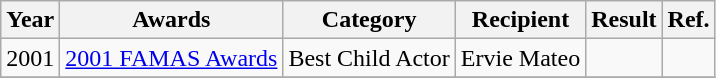<table class="wikitable">
<tr>
<th>Year</th>
<th>Awards</th>
<th>Category</th>
<th>Recipient</th>
<th>Result</th>
<th>Ref.</th>
</tr>
<tr>
<td>2001</td>
<td><a href='#'>2001 FAMAS Awards</a></td>
<td>Best Child Actor</td>
<td>Ervie Mateo</td>
<td></td>
<td></td>
</tr>
<tr>
</tr>
</table>
